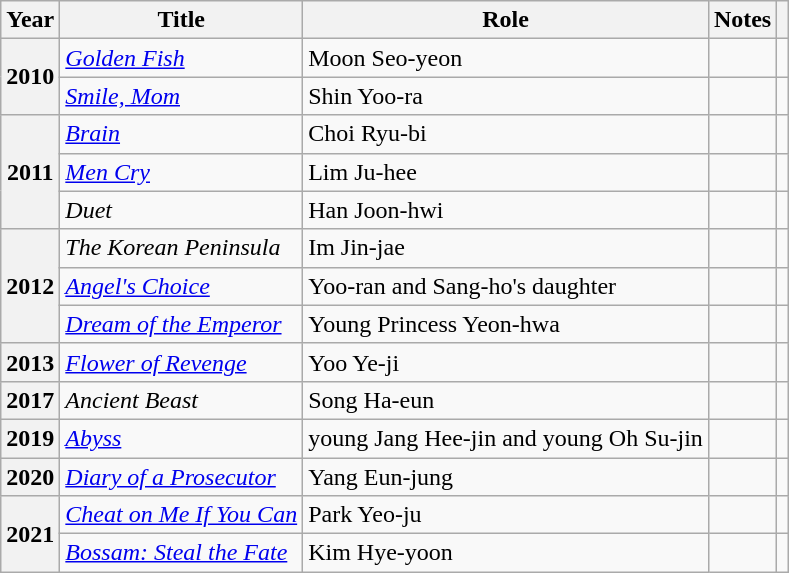<table class="wikitable plainrowheaders sortable">
<tr>
<th scope="col">Year</th>
<th scope="col">Title</th>
<th scope="col">Role</th>
<th scope="col">Notes</th>
<th scope="col" class="unsortable"></th>
</tr>
<tr>
<th scope="row" rowspan="2">2010</th>
<td><em><a href='#'>Golden Fish</a></em></td>
<td>Moon Seo-yeon</td>
<td></td>
<td style="text-align:center"></td>
</tr>
<tr>
<td><em><a href='#'>Smile, Mom</a></em></td>
<td>Shin Yoo-ra</td>
<td></td>
<td style="text-align:center"></td>
</tr>
<tr>
<th scope="row" rowspan="3">2011</th>
<td><em><a href='#'>Brain</a></em></td>
<td>Choi Ryu-bi</td>
<td></td>
<td style="text-align:center"></td>
</tr>
<tr>
<td><em><a href='#'>Men Cry</a></em></td>
<td>Lim Ju-hee</td>
<td></td>
<td style="text-align:center"></td>
</tr>
<tr>
<td><em>Duet</em></td>
<td>Han Joon-hwi</td>
<td></td>
<td style="text-align:center"></td>
</tr>
<tr>
<th scope="row" rowspan="3">2012</th>
<td><em>The Korean Peninsula</em></td>
<td>Im Jin-jae</td>
<td></td>
<td style="text-align:center"></td>
</tr>
<tr>
<td><em><a href='#'>Angel's Choice</a></em></td>
<td>Yoo-ran and Sang-ho's daughter</td>
<td></td>
<td style="text-align:center"></td>
</tr>
<tr>
<td><em><a href='#'>Dream of the Emperor</a></em></td>
<td>Young Princess Yeon-hwa</td>
<td></td>
<td style="text-align:center"></td>
</tr>
<tr>
<th scope="row">2013</th>
<td><em><a href='#'>Flower of Revenge</a></em></td>
<td>Yoo Ye-ji</td>
<td></td>
<td style="text-align:center"></td>
</tr>
<tr>
<th scope="row">2017</th>
<td><em>Ancient Beast</em></td>
<td>Song Ha-eun</td>
<td></td>
<td style="text-align:center"></td>
</tr>
<tr>
<th scope="row">2019</th>
<td><em><a href='#'>Abyss</a></em></td>
<td>young Jang Hee-jin and young Oh Su-jin</td>
<td></td>
<td style="text-align:center"></td>
</tr>
<tr>
<th scope="row">2020</th>
<td><em><a href='#'>Diary of a Prosecutor</a></em></td>
<td>Yang Eun-jung</td>
<td></td>
<td style="text-align:center"></td>
</tr>
<tr>
<th scope="row" rowspan="2">2021</th>
<td><em><a href='#'>Cheat on Me If You Can</a></em></td>
<td>Park Yeo-ju</td>
<td></td>
<td style="text-align:center"></td>
</tr>
<tr>
<td><em><a href='#'>Bossam: Steal the Fate</a></em></td>
<td>Kim Hye-yoon</td>
<td></td>
<td style="text-align:center"></td>
</tr>
</table>
